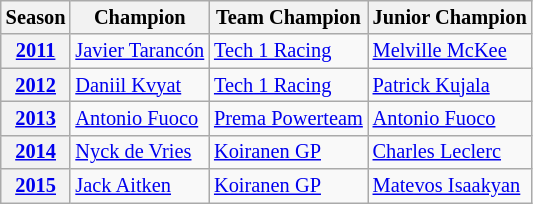<table class="wikitable" style="font-size: 85%;">
<tr>
<th>Season</th>
<th>Champion</th>
<th>Team Champion</th>
<th>Junior Champion</th>
</tr>
<tr>
<th><a href='#'>2011</a></th>
<td> <a href='#'>Javier Tarancón</a></td>
<td> <a href='#'>Tech 1 Racing</a></td>
<td> <a href='#'>Melville McKee</a></td>
</tr>
<tr>
<th><a href='#'>2012</a></th>
<td> <a href='#'>Daniil Kvyat</a></td>
<td> <a href='#'>Tech 1 Racing</a></td>
<td> <a href='#'>Patrick Kujala</a></td>
</tr>
<tr>
<th><a href='#'>2013</a></th>
<td> <a href='#'>Antonio Fuoco</a></td>
<td> <a href='#'>Prema Powerteam</a></td>
<td> <a href='#'>Antonio Fuoco</a></td>
</tr>
<tr>
<th><a href='#'>2014</a></th>
<td> <a href='#'>Nyck de Vries</a></td>
<td> <a href='#'>Koiranen GP</a></td>
<td> <a href='#'>Charles Leclerc</a></td>
</tr>
<tr>
<th><a href='#'>2015</a></th>
<td> <a href='#'>Jack Aitken</a></td>
<td> <a href='#'>Koiranen GP</a></td>
<td> <a href='#'>Matevos Isaakyan</a></td>
</tr>
</table>
